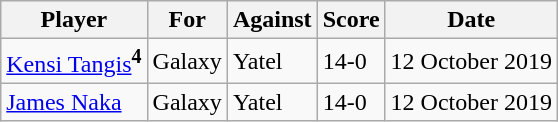<table class="wikitable">
<tr>
<th>Player</th>
<th>For</th>
<th>Against</th>
<th>Score</th>
<th>Date</th>
</tr>
<tr>
<td> <a href='#'>Kensi Tangis</a><sup><strong>4</strong></sup></td>
<td>Galaxy</td>
<td>Yatel</td>
<td>14-0</td>
<td>12 October 2019</td>
</tr>
<tr>
<td> <a href='#'>James Naka</a></td>
<td>Galaxy</td>
<td>Yatel</td>
<td>14-0</td>
<td>12 October 2019</td>
</tr>
</table>
